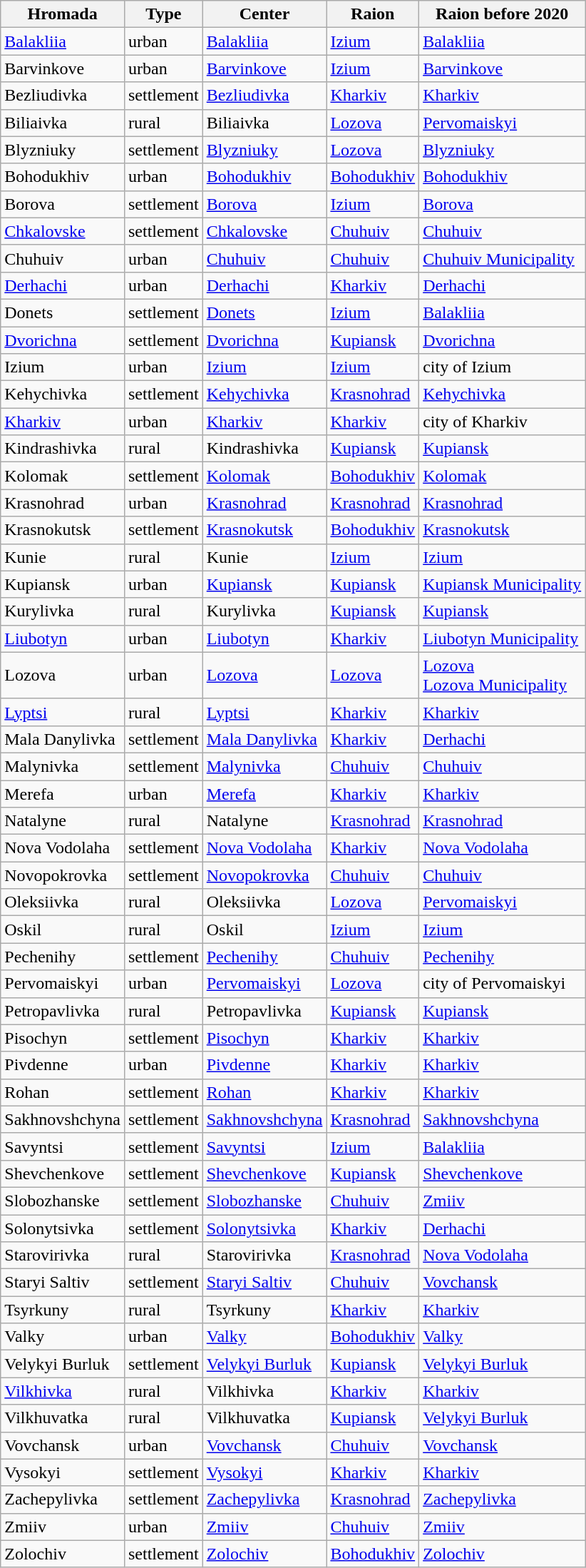<table class='wikitable sortable'>
<tr>
<th>Hromada</th>
<th>Type</th>
<th>Center</th>
<th>Raion</th>
<th>Raion before 2020</th>
</tr>
<tr>
<td><a href='#'>Balakliia</a></td>
<td>urban</td>
<td><a href='#'>Balakliia</a></td>
<td><a href='#'>Izium</a></td>
<td><a href='#'>Balakliia</a></td>
</tr>
<tr>
<td>Barvinkove</td>
<td>urban</td>
<td><a href='#'>Barvinkove</a></td>
<td><a href='#'>Izium</a></td>
<td><a href='#'>Barvinkove</a></td>
</tr>
<tr>
<td>Bezliudivka</td>
<td>settlement</td>
<td><a href='#'>Bezliudivka</a></td>
<td><a href='#'>Kharkiv</a></td>
<td><a href='#'>Kharkiv</a></td>
</tr>
<tr>
<td>Biliaivka</td>
<td>rural</td>
<td>Biliaivka</td>
<td><a href='#'>Lozova</a></td>
<td><a href='#'>Pervomaiskyi</a></td>
</tr>
<tr>
<td>Blyzniuky</td>
<td>settlement</td>
<td><a href='#'>Blyzniuky</a></td>
<td><a href='#'>Lozova</a></td>
<td><a href='#'>Blyzniuky</a></td>
</tr>
<tr>
<td>Bohodukhiv</td>
<td>urban</td>
<td><a href='#'>Bohodukhiv</a></td>
<td><a href='#'>Bohodukhiv</a></td>
<td><a href='#'>Bohodukhiv</a></td>
</tr>
<tr>
<td>Borova</td>
<td>settlement</td>
<td><a href='#'>Borova</a></td>
<td><a href='#'>Izium</a></td>
<td><a href='#'>Borova</a></td>
</tr>
<tr>
<td><a href='#'>Chkalovske</a></td>
<td>settlement</td>
<td><a href='#'>Chkalovske</a></td>
<td><a href='#'>Chuhuiv</a></td>
<td><a href='#'>Chuhuiv</a></td>
</tr>
<tr>
<td>Chuhuiv</td>
<td>urban</td>
<td><a href='#'>Chuhuiv</a></td>
<td><a href='#'>Chuhuiv</a></td>
<td><a href='#'>Chuhuiv Municipality</a></td>
</tr>
<tr>
<td><a href='#'>Derhachi</a></td>
<td>urban</td>
<td><a href='#'>Derhachi</a></td>
<td><a href='#'>Kharkiv</a></td>
<td><a href='#'>Derhachi</a></td>
</tr>
<tr>
<td>Donets</td>
<td>settlement</td>
<td><a href='#'>Donets</a></td>
<td><a href='#'>Izium</a></td>
<td><a href='#'>Balakliia</a></td>
</tr>
<tr>
<td><a href='#'>Dvorichna</a></td>
<td>settlement</td>
<td><a href='#'>Dvorichna</a></td>
<td><a href='#'>Kupiansk</a></td>
<td><a href='#'>Dvorichna</a></td>
</tr>
<tr>
<td>Izium</td>
<td>urban</td>
<td><a href='#'>Izium</a></td>
<td><a href='#'>Izium</a></td>
<td>city of Izium</td>
</tr>
<tr>
<td>Kehychivka</td>
<td>settlement</td>
<td><a href='#'>Kehychivka</a></td>
<td><a href='#'>Krasnohrad</a></td>
<td><a href='#'>Kehychivka</a></td>
</tr>
<tr>
<td><a href='#'>Kharkiv</a></td>
<td>urban</td>
<td><a href='#'>Kharkiv</a></td>
<td><a href='#'>Kharkiv</a></td>
<td>city of Kharkiv</td>
</tr>
<tr>
<td>Kindrashivka</td>
<td>rural</td>
<td>Kindrashivka</td>
<td><a href='#'>Kupiansk</a></td>
<td><a href='#'>Kupiansk</a></td>
</tr>
<tr>
<td>Kolomak</td>
<td>settlement</td>
<td><a href='#'>Kolomak</a></td>
<td><a href='#'>Bohodukhiv</a></td>
<td><a href='#'>Kolomak</a></td>
</tr>
<tr>
<td>Krasnohrad</td>
<td>urban</td>
<td><a href='#'>Krasnohrad</a></td>
<td><a href='#'>Krasnohrad</a></td>
<td><a href='#'>Krasnohrad</a></td>
</tr>
<tr>
<td>Krasnokutsk</td>
<td>settlement</td>
<td><a href='#'>Krasnokutsk</a></td>
<td><a href='#'>Bohodukhiv</a></td>
<td><a href='#'>Krasnokutsk</a></td>
</tr>
<tr>
<td>Kunie</td>
<td>rural</td>
<td>Kunie</td>
<td><a href='#'>Izium</a></td>
<td><a href='#'>Izium</a></td>
</tr>
<tr>
<td>Kupiansk</td>
<td>urban</td>
<td><a href='#'>Kupiansk</a></td>
<td><a href='#'>Kupiansk</a></td>
<td><a href='#'>Kupiansk Municipality</a></td>
</tr>
<tr>
<td>Kurylivka</td>
<td>rural</td>
<td>Kurylivka</td>
<td><a href='#'>Kupiansk</a></td>
<td><a href='#'>Kupiansk</a></td>
</tr>
<tr>
<td><a href='#'>Liubotyn</a></td>
<td>urban</td>
<td><a href='#'>Liubotyn</a></td>
<td><a href='#'>Kharkiv</a></td>
<td><a href='#'>Liubotyn Municipality</a></td>
</tr>
<tr>
<td>Lozova</td>
<td>urban</td>
<td><a href='#'>Lozova</a></td>
<td><a href='#'>Lozova</a></td>
<td><a href='#'>Lozova</a><br> <a href='#'>Lozova Municipality</a></td>
</tr>
<tr>
<td><a href='#'>Lyptsi</a></td>
<td>rural</td>
<td><a href='#'>Lyptsi</a></td>
<td><a href='#'>Kharkiv</a></td>
<td><a href='#'>Kharkiv</a></td>
</tr>
<tr>
<td>Mala Danylivka</td>
<td>settlement</td>
<td><a href='#'>Mala Danylivka</a></td>
<td><a href='#'>Kharkiv</a></td>
<td><a href='#'>Derhachi</a></td>
</tr>
<tr>
<td>Malynivka</td>
<td>settlement</td>
<td><a href='#'>Malynivka</a></td>
<td><a href='#'>Chuhuiv</a></td>
<td><a href='#'>Chuhuiv</a></td>
</tr>
<tr>
<td>Merefa</td>
<td>urban</td>
<td><a href='#'>Merefa</a></td>
<td><a href='#'>Kharkiv</a></td>
<td><a href='#'>Kharkiv</a></td>
</tr>
<tr>
<td>Natalyne</td>
<td>rural</td>
<td>Natalyne</td>
<td><a href='#'>Krasnohrad</a></td>
<td><a href='#'>Krasnohrad</a></td>
</tr>
<tr>
<td>Nova Vodolaha</td>
<td>settlement</td>
<td><a href='#'>Nova Vodolaha</a></td>
<td><a href='#'>Kharkiv</a></td>
<td><a href='#'>Nova Vodolaha</a></td>
</tr>
<tr>
<td>Novopokrovka</td>
<td>settlement</td>
<td><a href='#'>Novopokrovka</a></td>
<td><a href='#'>Chuhuiv</a></td>
<td><a href='#'>Chuhuiv</a></td>
</tr>
<tr>
<td>Oleksiivka</td>
<td>rural</td>
<td>Oleksiivka</td>
<td><a href='#'>Lozova</a></td>
<td><a href='#'>Pervomaiskyi</a></td>
</tr>
<tr>
<td>Oskil</td>
<td>rural</td>
<td>Oskil</td>
<td><a href='#'>Izium</a></td>
<td><a href='#'>Izium</a></td>
</tr>
<tr>
<td>Pechenihy</td>
<td>settlement</td>
<td><a href='#'>Pechenihy</a></td>
<td><a href='#'>Chuhuiv</a></td>
<td><a href='#'>Pechenihy</a></td>
</tr>
<tr>
<td>Pervomaiskyi</td>
<td>urban</td>
<td><a href='#'>Pervomaiskyi</a></td>
<td><a href='#'>Lozova</a></td>
<td>city of Pervomaiskyi</td>
</tr>
<tr>
<td>Petropavlivka</td>
<td>rural</td>
<td>Petropavlivka</td>
<td><a href='#'>Kupiansk</a></td>
<td><a href='#'>Kupiansk</a></td>
</tr>
<tr>
<td>Pisochyn</td>
<td>settlement</td>
<td><a href='#'>Pisochyn</a></td>
<td><a href='#'>Kharkiv</a></td>
<td><a href='#'>Kharkiv</a></td>
</tr>
<tr>
<td>Pivdenne</td>
<td>urban</td>
<td><a href='#'>Pivdenne</a></td>
<td><a href='#'>Kharkiv</a></td>
<td><a href='#'>Kharkiv</a></td>
</tr>
<tr>
<td>Rohan</td>
<td>settlement</td>
<td><a href='#'>Rohan</a></td>
<td><a href='#'>Kharkiv</a></td>
<td><a href='#'>Kharkiv</a></td>
</tr>
<tr>
<td>Sakhnovshchyna</td>
<td>settlement</td>
<td><a href='#'>Sakhnovshchyna</a></td>
<td><a href='#'>Krasnohrad</a></td>
<td><a href='#'>Sakhnovshchyna</a></td>
</tr>
<tr>
<td>Savyntsi</td>
<td>settlement</td>
<td><a href='#'>Savyntsi</a></td>
<td><a href='#'>Izium</a></td>
<td><a href='#'>Balakliia</a></td>
</tr>
<tr>
<td>Shevchenkove</td>
<td>settlement</td>
<td><a href='#'>Shevchenkove</a></td>
<td><a href='#'>Kupiansk</a></td>
<td><a href='#'>Shevchenkove</a></td>
</tr>
<tr>
<td>Slobozhanske</td>
<td>settlement</td>
<td><a href='#'>Slobozhanske</a></td>
<td><a href='#'>Chuhuiv</a></td>
<td><a href='#'>Zmiiv</a></td>
</tr>
<tr>
<td>Solonytsivka</td>
<td>settlement</td>
<td><a href='#'>Solonytsivka</a></td>
<td><a href='#'>Kharkiv</a></td>
<td><a href='#'>Derhachi</a></td>
</tr>
<tr>
<td>Starovirivka</td>
<td>rural</td>
<td>Starovirivka</td>
<td><a href='#'>Krasnohrad</a></td>
<td><a href='#'>Nova Vodolaha</a></td>
</tr>
<tr>
<td>Staryi Saltiv</td>
<td>settlement</td>
<td><a href='#'>Staryi Saltiv</a></td>
<td><a href='#'>Chuhuiv</a></td>
<td><a href='#'>Vovchansk</a></td>
</tr>
<tr>
<td>Tsyrkuny</td>
<td>rural</td>
<td>Tsyrkuny</td>
<td><a href='#'>Kharkiv</a></td>
<td><a href='#'>Kharkiv</a></td>
</tr>
<tr>
<td>Valky</td>
<td>urban</td>
<td><a href='#'>Valky</a></td>
<td><a href='#'>Bohodukhiv</a></td>
<td><a href='#'>Valky</a></td>
</tr>
<tr>
<td>Velykyi Burluk</td>
<td>settlement</td>
<td><a href='#'>Velykyi Burluk</a></td>
<td><a href='#'>Kupiansk</a></td>
<td><a href='#'>Velykyi Burluk</a></td>
</tr>
<tr>
<td><a href='#'>Vilkhivka</a></td>
<td>rural</td>
<td>Vilkhivka</td>
<td><a href='#'>Kharkiv</a></td>
<td><a href='#'>Kharkiv</a></td>
</tr>
<tr>
<td>Vilkhuvatka</td>
<td>rural</td>
<td>Vilkhuvatka</td>
<td><a href='#'>Kupiansk</a></td>
<td><a href='#'>Velykyi Burluk</a></td>
</tr>
<tr>
<td>Vovchansk</td>
<td>urban</td>
<td><a href='#'>Vovchansk</a></td>
<td><a href='#'>Chuhuiv</a></td>
<td><a href='#'>Vovchansk</a></td>
</tr>
<tr>
<td>Vysokyi</td>
<td>settlement</td>
<td><a href='#'>Vysokyi</a></td>
<td><a href='#'>Kharkiv</a></td>
<td><a href='#'>Kharkiv</a></td>
</tr>
<tr>
<td>Zachepylivka</td>
<td>settlement</td>
<td><a href='#'>Zachepylivka</a></td>
<td><a href='#'>Krasnohrad</a></td>
<td><a href='#'>Zachepylivka</a></td>
</tr>
<tr>
<td>Zmiiv</td>
<td>urban</td>
<td><a href='#'>Zmiiv</a></td>
<td><a href='#'>Chuhuiv</a></td>
<td><a href='#'>Zmiiv</a></td>
</tr>
<tr>
<td>Zolochiv</td>
<td>settlement</td>
<td><a href='#'>Zolochiv</a></td>
<td><a href='#'>Bohodukhiv</a></td>
<td><a href='#'>Zolochiv</a></td>
</tr>
</table>
